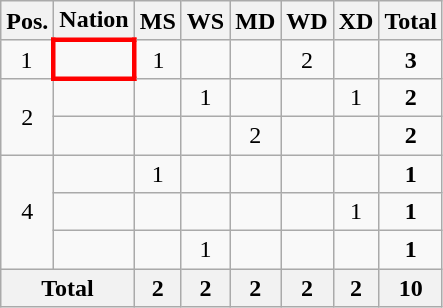<table class="wikitable" style="text-align:center">
<tr>
<th>Pos.</th>
<th>Nation</th>
<th>MS</th>
<th>WS</th>
<th>MD</th>
<th>WD</th>
<th>XD</th>
<th>Total</th>
</tr>
<tr>
<td>1</td>
<td align="left" style="border: 3px solid red"><strong></strong></td>
<td>1</td>
<td></td>
<td></td>
<td>2</td>
<td></td>
<td><strong>3</strong></td>
</tr>
<tr>
<td rowspan="2">2</td>
<td align="left"></td>
<td></td>
<td>1</td>
<td></td>
<td></td>
<td>1</td>
<td><strong>2</strong></td>
</tr>
<tr>
<td align="left"></td>
<td></td>
<td></td>
<td>2</td>
<td></td>
<td></td>
<td><strong>2</strong></td>
</tr>
<tr>
<td rowspan="3">4</td>
<td align="left"></td>
<td>1</td>
<td></td>
<td></td>
<td></td>
<td></td>
<td><strong>1</strong></td>
</tr>
<tr>
<td align="left"></td>
<td></td>
<td></td>
<td></td>
<td></td>
<td>1</td>
<td><strong>1</strong></td>
</tr>
<tr>
<td align="left"></td>
<td></td>
<td>1</td>
<td></td>
<td></td>
<td></td>
<td><strong>1</strong></td>
</tr>
<tr>
<th colspan="2">Total</th>
<th>2</th>
<th>2</th>
<th>2</th>
<th>2</th>
<th>2</th>
<th>10</th>
</tr>
</table>
